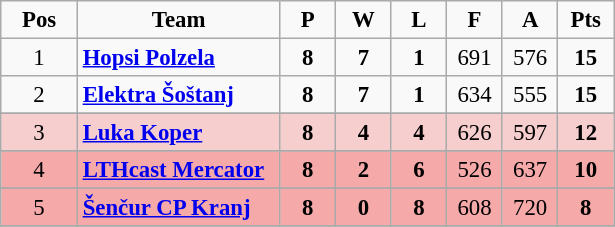<table class="wikitable sortable" style="text-align: center; font-size:95%">
<tr>
<td width="44"><strong>Pos</strong></td>
<td width="128"><strong>Team</strong></td>
<td width="30"><strong>P</strong></td>
<td width="30"><strong>W</strong></td>
<td width="30"><strong>L</strong></td>
<td width="30"><strong>F</strong></td>
<td width="30"><strong>A</strong></td>
<td width="30"><strong>Pts</strong></td>
</tr>
<tr>
<td>1</td>
<td align="left"><strong><a href='#'>Hopsi Polzela</a></strong></td>
<td><strong>8</strong></td>
<td><strong>7</strong></td>
<td><strong>1</strong></td>
<td>691</td>
<td>576</td>
<td><strong>15</strong></td>
</tr>
<tr>
<td>2</td>
<td align="left"><strong><a href='#'>Elektra Šoštanj</a></strong></td>
<td><strong>8</strong></td>
<td><strong>7</strong></td>
<td><strong>1</strong></td>
<td>634</td>
<td>555</td>
<td><strong>15</strong></td>
</tr>
<tr>
</tr>
<tr bgcolor=F6CECE>
<td>3</td>
<td align="left"><strong><a href='#'>Luka Koper</a></strong></td>
<td><strong>8</strong></td>
<td><strong>4</strong></td>
<td><strong>4</strong></td>
<td>626</td>
<td>597</td>
<td><strong>12</strong></td>
</tr>
<tr>
</tr>
<tr bgcolor=F5A9A9>
<td>4</td>
<td align="left"><strong><a href='#'>LTHcast Mercator</a></strong></td>
<td><strong>8</strong></td>
<td><strong>2</strong></td>
<td><strong>6</strong></td>
<td>526</td>
<td>637</td>
<td><strong>10</strong></td>
</tr>
<tr>
</tr>
<tr bgcolor=F5A9A9>
<td>5</td>
<td align="left"><strong><a href='#'>Šenčur CP Kranj</a></strong></td>
<td><strong>8</strong></td>
<td><strong>0</strong></td>
<td><strong>8</strong></td>
<td>608</td>
<td>720</td>
<td><strong>8</strong></td>
</tr>
<tr>
</tr>
</table>
